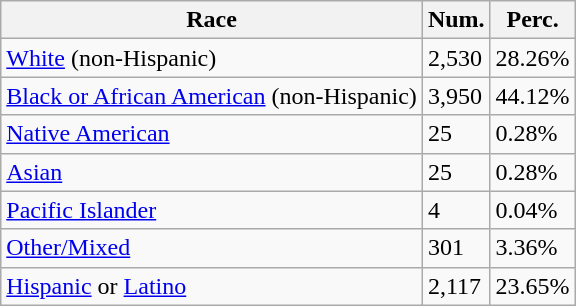<table class="wikitable">
<tr>
<th>Race</th>
<th>Num.</th>
<th>Perc.</th>
</tr>
<tr>
<td><a href='#'>White</a> (non-Hispanic)</td>
<td>2,530</td>
<td>28.26%</td>
</tr>
<tr>
<td><a href='#'>Black or African American</a> (non-Hispanic)</td>
<td>3,950</td>
<td>44.12%</td>
</tr>
<tr>
<td><a href='#'>Native American</a></td>
<td>25</td>
<td>0.28%</td>
</tr>
<tr>
<td><a href='#'>Asian</a></td>
<td>25</td>
<td>0.28%</td>
</tr>
<tr>
<td><a href='#'>Pacific Islander</a></td>
<td>4</td>
<td>0.04%</td>
</tr>
<tr>
<td><a href='#'>Other/Mixed</a></td>
<td>301</td>
<td>3.36%</td>
</tr>
<tr>
<td><a href='#'>Hispanic</a> or <a href='#'>Latino</a></td>
<td>2,117</td>
<td>23.65%</td>
</tr>
</table>
